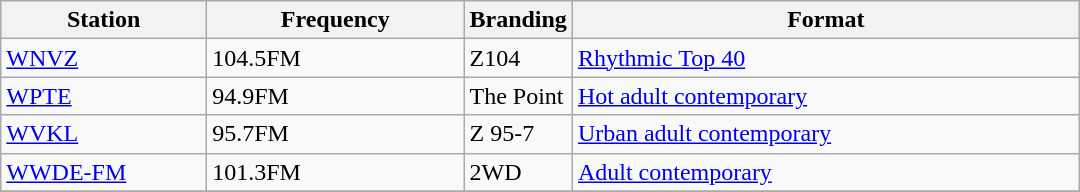<table class="wikitable sortable" style="width:45em;">
<tr>
<th style="width:20%">Station</th>
<th style="width:25%">Frequency</th>
<th style="width:5%">Branding</th>
<th style="width:50%">Format</th>
</tr>
<tr>
<td><a href='#'>WNVZ</a></td>
<td>104.5FM</td>
<td>Z104</td>
<td><a href='#'>Rhythmic Top 40</a></td>
</tr>
<tr>
<td><a href='#'>WPTE</a></td>
<td>94.9FM</td>
<td>The Point</td>
<td><a href='#'>Hot adult contemporary</a></td>
</tr>
<tr>
<td><a href='#'>WVKL</a></td>
<td>95.7FM</td>
<td>Z 95-7</td>
<td><a href='#'>Urban adult contemporary</a></td>
</tr>
<tr>
<td><a href='#'>WWDE-FM</a></td>
<td>101.3FM</td>
<td>2WD</td>
<td><a href='#'>Adult contemporary</a></td>
</tr>
<tr>
</tr>
</table>
